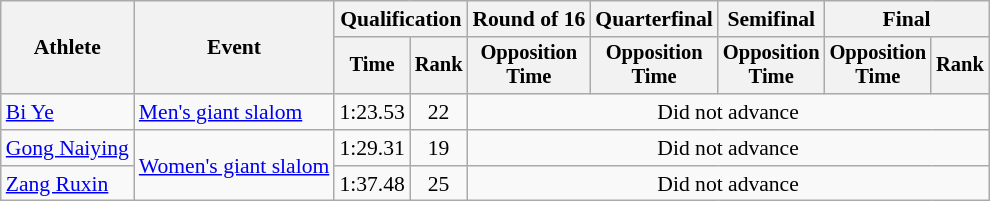<table class="wikitable" style="font-size:90%">
<tr>
<th rowspan="2">Athlete</th>
<th rowspan="2">Event</th>
<th colspan="2">Qualification</th>
<th>Round of 16</th>
<th>Quarterfinal</th>
<th>Semifinal</th>
<th colspan=2>Final</th>
</tr>
<tr style="font-size:95%">
<th>Time</th>
<th>Rank</th>
<th>Opposition<br>Time</th>
<th>Opposition<br>Time</th>
<th>Opposition<br>Time</th>
<th>Opposition<br>Time</th>
<th>Rank</th>
</tr>
<tr align=center>
<td align=left><a href='#'>Bi Ye</a></td>
<td align=left><a href='#'>Men's giant slalom</a></td>
<td>1:23.53</td>
<td>22</td>
<td colspan=5>Did not advance</td>
</tr>
<tr align=center>
<td align=left><a href='#'>Gong Naiying</a></td>
<td align=left rowspan=2><a href='#'>Women's giant slalom</a></td>
<td>1:29.31</td>
<td>19</td>
<td colspan=5>Did not advance</td>
</tr>
<tr align=center>
<td align=left><a href='#'>Zang Ruxin</a></td>
<td>1:37.48</td>
<td>25</td>
<td colspan=5>Did not advance</td>
</tr>
</table>
